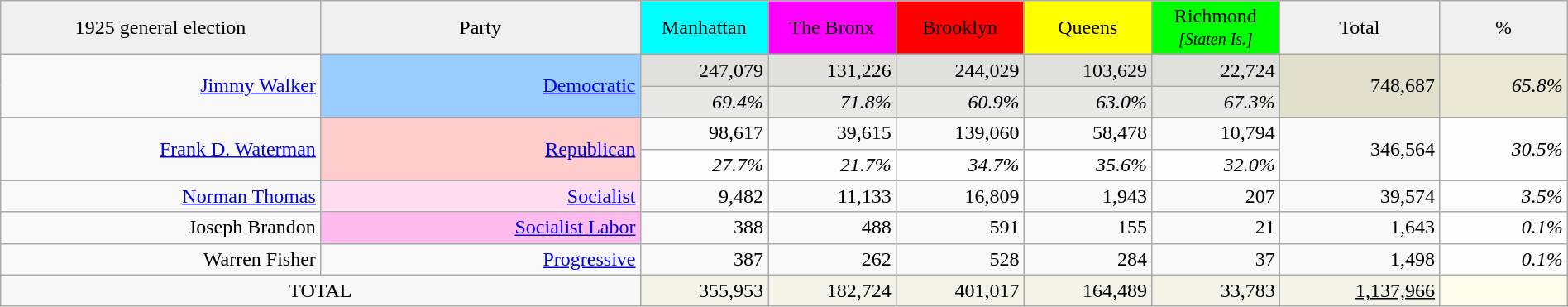<table class="wikitable" style="width:100%; text-align:right;">
<tr style="text-align:center;">
<td style="width:20%; background:#f0f0f0;">1925 general election</td>
<td style="width:20%; background:#f0f0f0;">Party</td>
<td style="width:8%; background:aqua;">Manhattan</td>
<td style="width:8%; background:magenta;">The Bronx</td>
<td style="width:8%; background:red;">Brooklyn</td>
<td style="width:8%; background:yellow;">Queens</td>
<td style="width:8%; background:lime;">Richmond <small><em>[Staten Is.]</em></small></td>
<td style="width:10%; background:#f0f0f0;">Total</td>
<td style="width:8%; background:#f0f0f0;">%</td>
</tr>
<tr>
<td rowspan="2"><a href='#'>Jimmy Walker</a></td>
<td rowspan="2" style="background:#9cf;"><a href='#'>Democratic</a></td>
<td style="background:#e0e0dd;">247,079</td>
<td style="background:#e0e0dd;">131,226</td>
<td style="background:#e0e0dd;">244,029</td>
<td style="background:#e0e0dd;">103,629</td>
<td style="background:#e0e0dd;">22,724</td>
<td rowspan="2" style="background:#e0e0cc;">748,687</td>
<td rowspan="2" style="background:#e8e8d5;"><em>65.8%</em></td>
</tr>
<tr style="background:#e8e8e5;">
<td><em>69.4%</em></td>
<td><em>71.8%</em></td>
<td><em>60.9%</em></td>
<td><em>63.0%</em></td>
<td><em>67.3%</em></td>
</tr>
<tr>
<td rowspan="2"><a href='#'>Frank D. Waterman</a></td>
<td rowspan="2" style="background:#fcc;"><a href='#'>Republican</a></td>
<td>98,617</td>
<td>39,615</td>
<td>139,060</td>
<td>58,478</td>
<td>10,794</td>
<td rowspan="2">346,564</td>
<td rowspan="2" style="background:#fdfdfd;"><em>30.5%</em></td>
</tr>
<tr style="background:#fdfdfd;">
<td><em>27.7%</em></td>
<td><em>21.7%</em></td>
<td><em>34.7%</em></td>
<td><em>35.6%</em></td>
<td><em>32.0%</em></td>
</tr>
<tr>
<td><a href='#'>Norman Thomas</a></td>
<td style="background:#fde;"><a href='#'>Socialist</a></td>
<td>9,482</td>
<td>11,133</td>
<td>16,809</td>
<td>1,943</td>
<td>207</td>
<td>39,574</td>
<td style="background:#fdfdfd;"><em>3.5%</em></td>
</tr>
<tr>
<td>Joseph Brandon</td>
<td style="background:#fbe;"><a href='#'>Socialist Labor</a></td>
<td>388</td>
<td>488</td>
<td>591</td>
<td>155</td>
<td>21</td>
<td>1,643</td>
<td style="background:#fdfdfd;"><em>0.1%</em></td>
</tr>
<tr>
<td>Warren Fisher</td>
<td><a href='#'>Progressive</a></td>
<td>387</td>
<td>262</td>
<td>528</td>
<td>284</td>
<td>37</td>
<td>1,498</td>
<td style="background:#fdfdfd;"><em>0.1%</em></td>
</tr>
<tr style="background:#f3f3e8;">
<td colspan="2" style="background:#f8f8f8; text-align:center;">TOTAL</td>
<td>355,953</td>
<td>182,724</td>
<td>401,017</td>
<td>164,489</td>
<td>33,783</td>
<td><u>1,137,966</u></td>
<td style="background:#fcfcea;"></td>
</tr>
</table>
